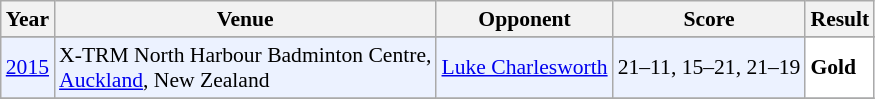<table class="sortable wikitable" style="font-size: 90%;">
<tr>
<th>Year</th>
<th>Venue</th>
<th>Opponent</th>
<th>Score</th>
<th>Result</th>
</tr>
<tr>
</tr>
<tr style="background:#ECF2FF">
<td align="center"><a href='#'>2015</a></td>
<td align="left">X-TRM North Harbour Badminton Centre,<br><a href='#'>Auckland</a>, New Zealand</td>
<td align="left"> <a href='#'>Luke Charlesworth</a></td>
<td align="center">21–11, 15–21, 21–19</td>
<td style="text-align:left; background:white"> <strong>Gold</strong></td>
</tr>
<tr>
</tr>
</table>
